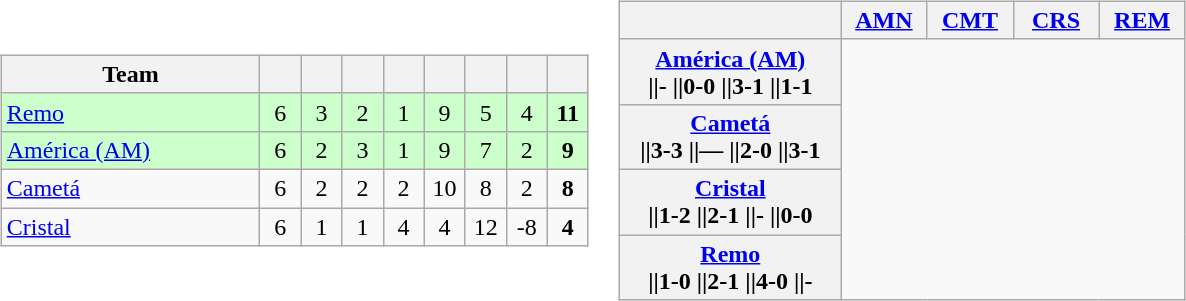<table>
<tr>
<td><br><table class="wikitable" style="text-align: center;">
<tr>
<th width=165>Team</th>
<th width=20></th>
<th width=20></th>
<th width=20></th>
<th width=20></th>
<th width=20></th>
<th width=20></th>
<th width=20></th>
<th width=20></th>
</tr>
<tr bgcolor=#CCFFCC>
<td align=left> <a href='#'>Remo</a></td>
<td>6</td>
<td>3</td>
<td>2</td>
<td>1</td>
<td>9</td>
<td>5</td>
<td>4</td>
<td><strong>11</strong></td>
</tr>
<tr bgcolor=#CCFFCC>
<td align=left> <a href='#'>América (AM)</a></td>
<td>6</td>
<td>2</td>
<td>3</td>
<td>1</td>
<td>9</td>
<td>7</td>
<td>2</td>
<td><strong>9</strong></td>
</tr>
<tr>
<td align=left> <a href='#'>Cametá</a></td>
<td>6</td>
<td>2</td>
<td>2</td>
<td>2</td>
<td>10</td>
<td>8</td>
<td>2</td>
<td><strong>8</strong></td>
</tr>
<tr>
<td align=left> <a href='#'>Cristal</a></td>
<td>6</td>
<td>1</td>
<td>1</td>
<td>4</td>
<td>4</td>
<td>12</td>
<td>-8</td>
<td><strong>4</strong></td>
</tr>
</table>
</td>
<td><br><table class="wikitable" style="text-align:center">
<tr>
<th width="140"> </th>
<th width="50"><a href='#'>AMN</a></th>
<th width="50"><a href='#'>CMT</a></th>
<th width="50"><a href='#'>CRS</a></th>
<th width="50"><a href='#'>REM</a></th>
</tr>
<tr>
<th><a href='#'>América (AM)</a><br> ||-
 ||0-0
 ||3-1
 ||1-1</th>
</tr>
<tr>
<th><a href='#'>Cametá</a><br> ||3-3
 ||—
 ||2-0
 ||3-1</th>
</tr>
<tr>
<th><a href='#'>Cristal</a><br> ||1-2
 ||2-1
 ||-
 ||0-0</th>
</tr>
<tr>
<th><a href='#'>Remo</a><br> ||1-0
 ||2-1
 ||4-0
 ||-</th>
</tr>
</table>
</td>
</tr>
</table>
